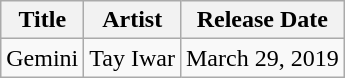<table class="wikitable">
<tr>
<th>Title</th>
<th>Artist</th>
<th>Release Date</th>
</tr>
<tr>
<td>Gemini</td>
<td>Tay Iwar</td>
<td>March 29, 2019</td>
</tr>
</table>
